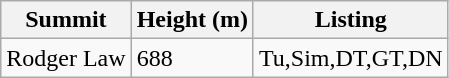<table class="wikitable sortable">
<tr>
<th>Summit</th>
<th>Height (m)</th>
<th>Listing</th>
</tr>
<tr>
<td>Rodger Law</td>
<td>688</td>
<td>Tu,Sim,DT,GT,DN</td>
</tr>
</table>
